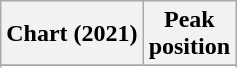<table class="wikitable sortable plainrowheaders" style="text-align:center">
<tr>
<th scope="col">Chart (2021)</th>
<th scope="col">Peak<br>position</th>
</tr>
<tr>
</tr>
<tr>
</tr>
<tr>
</tr>
<tr>
</tr>
<tr>
</tr>
<tr>
</tr>
<tr>
</tr>
<tr>
</tr>
<tr>
</tr>
<tr>
</tr>
<tr>
</tr>
<tr>
</tr>
<tr>
</tr>
<tr>
</tr>
<tr>
</tr>
<tr>
</tr>
</table>
